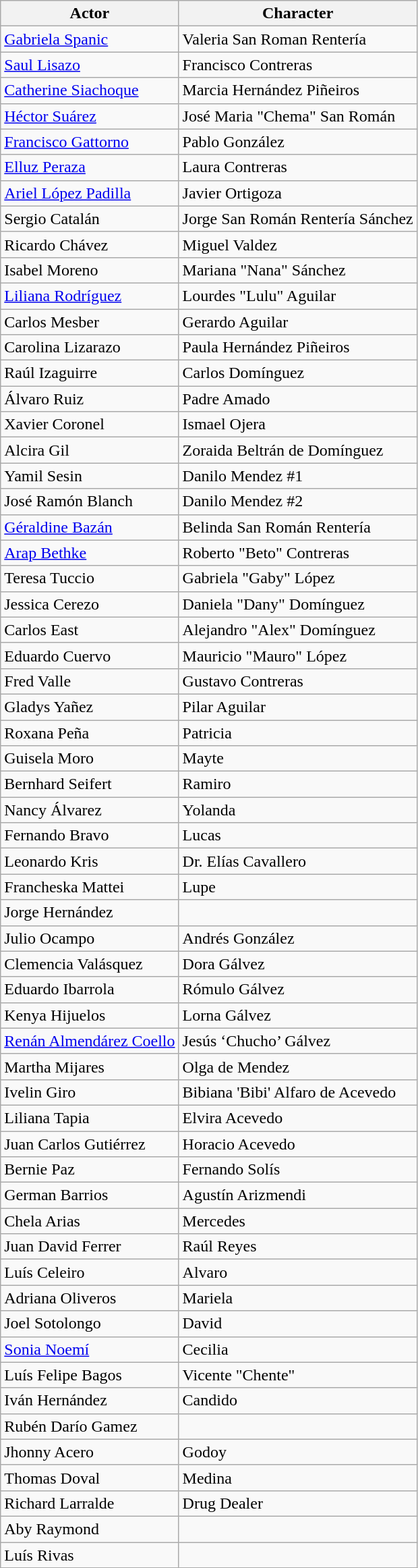<table class="wikitable">
<tr>
<th>Actor</th>
<th>Character</th>
</tr>
<tr>
<td><a href='#'>Gabriela Spanic</a></td>
<td>Valeria San Roman Rentería</td>
</tr>
<tr>
<td><a href='#'>Saul Lisazo</a></td>
<td>Francisco Contreras</td>
</tr>
<tr>
<td><a href='#'>Catherine Siachoque</a></td>
<td>Marcia Hernández Piñeiros</td>
</tr>
<tr>
<td><a href='#'>Héctor Suárez</a></td>
<td>José Maria "Chema" San Román</td>
</tr>
<tr>
<td><a href='#'>Francisco Gattorno</a></td>
<td>Pablo González</td>
</tr>
<tr>
<td><a href='#'>Elluz Peraza</a></td>
<td>Laura Contreras</td>
</tr>
<tr>
<td><a href='#'>Ariel López Padilla</a></td>
<td>Javier Ortigoza</td>
</tr>
<tr>
<td>Sergio Catalán</td>
<td>Jorge San Román Rentería Sánchez</td>
</tr>
<tr>
<td>Ricardo Chávez</td>
<td>Miguel Valdez</td>
</tr>
<tr>
<td>Isabel Moreno</td>
<td>Mariana "Nana" Sánchez</td>
</tr>
<tr>
<td><a href='#'>Liliana Rodríguez</a></td>
<td>Lourdes "Lulu" Aguilar</td>
</tr>
<tr>
<td>Carlos Mesber</td>
<td>Gerardo Aguilar</td>
</tr>
<tr>
<td>Carolina Lizarazo</td>
<td>Paula Hernández Piñeiros</td>
</tr>
<tr>
<td>Raúl Izaguirre</td>
<td>Carlos Domínguez</td>
</tr>
<tr>
<td>Álvaro Ruiz</td>
<td>Padre Amado</td>
</tr>
<tr>
<td>Xavier Coronel</td>
<td>Ismael Ojera</td>
</tr>
<tr>
<td>Alcira Gil</td>
<td>Zoraida Beltrán de Domínguez</td>
</tr>
<tr>
<td>Yamil Sesin</td>
<td>Danilo Mendez #1</td>
</tr>
<tr>
<td>José Ramón Blanch</td>
<td>Danilo Mendez #2</td>
</tr>
<tr>
<td><a href='#'>Géraldine Bazán</a></td>
<td>Belinda San Román Rentería</td>
</tr>
<tr>
<td><a href='#'>Arap Bethke</a></td>
<td>Roberto "Beto" Contreras</td>
</tr>
<tr>
<td>Teresa Tuccio</td>
<td>Gabriela "Gaby" López</td>
</tr>
<tr>
<td>Jessica Cerezo</td>
<td>Daniela "Dany" Domínguez</td>
</tr>
<tr>
<td>Carlos East</td>
<td>Alejandro "Alex" Domínguez</td>
</tr>
<tr>
<td>Eduardo Cuervo</td>
<td>Mauricio "Mauro" López</td>
</tr>
<tr>
<td>Fred Valle</td>
<td>Gustavo Contreras</td>
</tr>
<tr>
<td>Gladys Yañez</td>
<td>Pilar Aguilar</td>
</tr>
<tr>
<td>Roxana Peña</td>
<td>Patricia</td>
</tr>
<tr>
<td>Guisela Moro</td>
<td>Mayte</td>
</tr>
<tr>
<td>Bernhard Seifert</td>
<td>Ramiro</td>
</tr>
<tr>
<td>Nancy Álvarez</td>
<td>Yolanda</td>
</tr>
<tr>
<td>Fernando Bravo</td>
<td>Lucas</td>
</tr>
<tr>
<td>Leonardo Kris</td>
<td>Dr. Elías Cavallero</td>
</tr>
<tr>
<td>Francheska Mattei</td>
<td>Lupe</td>
</tr>
<tr>
<td>Jorge Hernández</td>
<td></td>
</tr>
<tr>
<td>Julio Ocampo</td>
<td>Andrés González</td>
</tr>
<tr>
<td>Clemencia Valásquez</td>
<td>Dora Gálvez</td>
</tr>
<tr>
<td>Eduardo Ibarrola</td>
<td>Rómulo Gálvez</td>
</tr>
<tr>
<td>Kenya Hijuelos</td>
<td>Lorna Gálvez</td>
</tr>
<tr>
<td><a href='#'>Renán Almendárez Coello</a></td>
<td>Jesús ‘Chucho’ Gálvez</td>
</tr>
<tr>
<td>Martha Mijares</td>
<td>Olga de Mendez</td>
</tr>
<tr>
<td>Ivelin Giro</td>
<td>Bibiana 'Bibi' Alfaro de Acevedo</td>
</tr>
<tr>
<td>Liliana Tapia</td>
<td>Elvira Acevedo</td>
</tr>
<tr>
<td>Juan Carlos Gutiérrez</td>
<td>Horacio Acevedo</td>
</tr>
<tr>
<td>Bernie Paz</td>
<td>Fernando Solís</td>
</tr>
<tr>
<td>German Barrios</td>
<td>Agustín Arizmendi</td>
</tr>
<tr>
<td>Chela Arias</td>
<td>Mercedes</td>
</tr>
<tr>
<td>Juan David Ferrer</td>
<td>Raúl Reyes</td>
</tr>
<tr>
<td>Luís Celeiro</td>
<td>Alvaro</td>
</tr>
<tr>
<td>Adriana Oliveros</td>
<td>Mariela</td>
</tr>
<tr>
<td>Joel Sotolongo</td>
<td>David</td>
</tr>
<tr>
<td><a href='#'>Sonia Noemí</a></td>
<td>Cecilia</td>
</tr>
<tr>
<td>Luís Felipe Bagos</td>
<td>Vicente "Chente"</td>
</tr>
<tr>
<td>Iván Hernández</td>
<td>Candido</td>
</tr>
<tr>
<td>Rubén Darío Gamez</td>
<td></td>
</tr>
<tr>
<td>Jhonny Acero</td>
<td>Godoy</td>
</tr>
<tr>
<td>Thomas Doval</td>
<td>Medina</td>
</tr>
<tr>
<td>Richard Larralde</td>
<td>Drug Dealer</td>
</tr>
<tr>
<td>Aby Raymond</td>
<td></td>
</tr>
<tr>
<td>Luís Rivas</td>
<td></td>
</tr>
</table>
